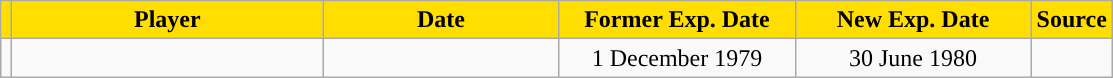<table class="wikitable sortable">
<tr>
<th style="background:#FFDE00"></th>
<th width=200 style="background:#FFDE00">Player</th>
<th width=150 style="background:#FFDE00">Date</th>
<th width=150 style="background:#FFDE00">Former Exp. Date</th>
<th width=150 style="background:#FFDE00">New Exp. Date</th>
<th style="background:#FFDE00">Source</th>
</tr>
<tr>
<td align=center></td>
<td></td>
<td align=center></td>
<td align=center>1 December 1979</td>
<td align=center>30 June 1980</td>
<td align=center></td>
</tr>
</table>
